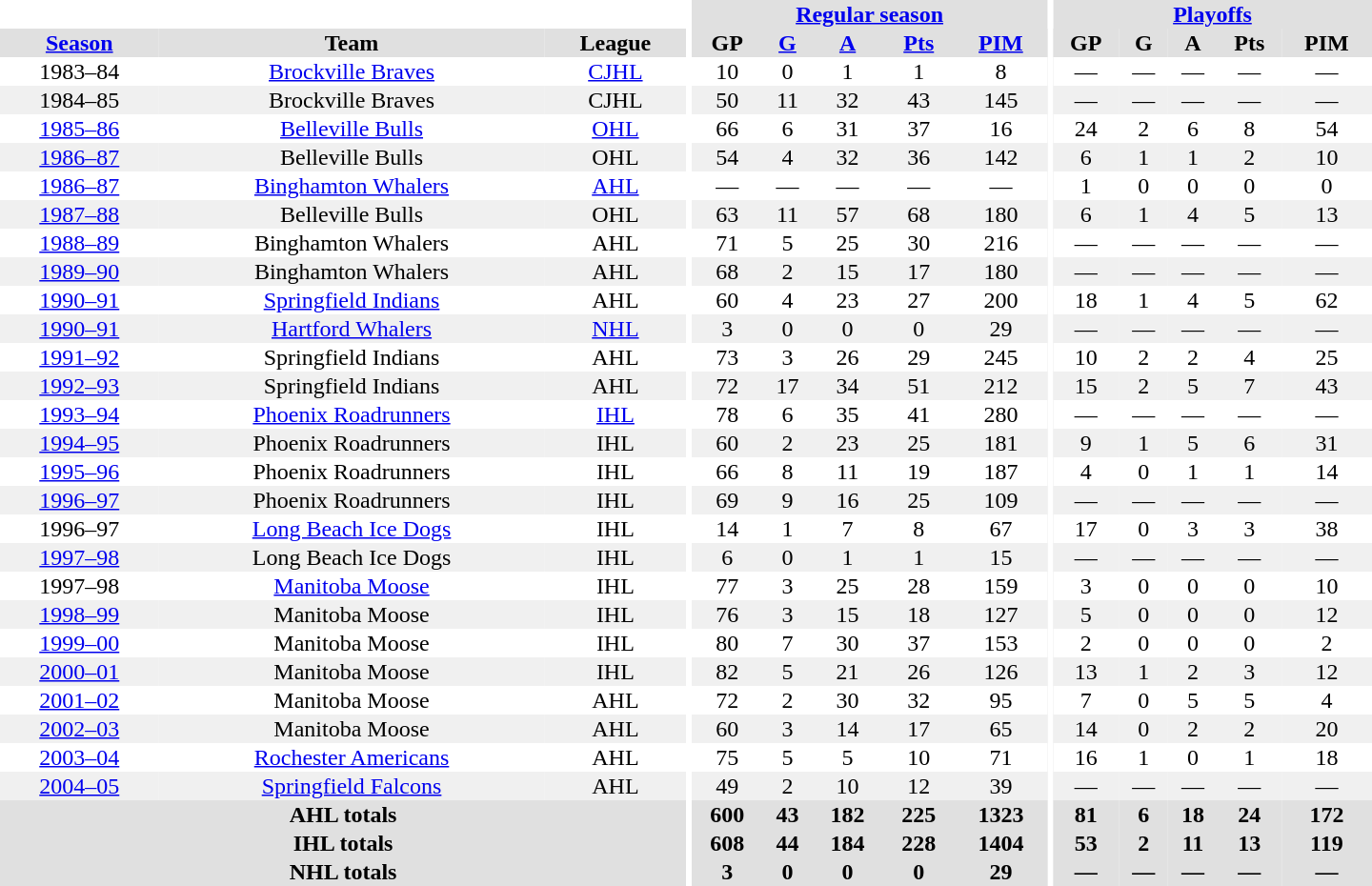<table border="0" cellpadding="1" cellspacing="0" style="text-align:center; width:60em">
<tr bgcolor="#e0e0e0">
<th colspan="3" bgcolor="#ffffff"></th>
<th rowspan="100" bgcolor="#ffffff"></th>
<th colspan="5"><a href='#'>Regular season</a></th>
<th rowspan="100" bgcolor="#ffffff"></th>
<th colspan="5"><a href='#'>Playoffs</a></th>
</tr>
<tr bgcolor="#e0e0e0">
<th><a href='#'>Season</a></th>
<th>Team</th>
<th>League</th>
<th>GP</th>
<th><a href='#'>G</a></th>
<th><a href='#'>A</a></th>
<th><a href='#'>Pts</a></th>
<th><a href='#'>PIM</a></th>
<th>GP</th>
<th>G</th>
<th>A</th>
<th>Pts</th>
<th>PIM</th>
</tr>
<tr>
<td>1983–84</td>
<td><a href='#'>Brockville Braves</a></td>
<td><a href='#'>CJHL</a></td>
<td>10</td>
<td>0</td>
<td>1</td>
<td>1</td>
<td>8</td>
<td>—</td>
<td>—</td>
<td>—</td>
<td>—</td>
<td>—</td>
</tr>
<tr bgcolor="#f0f0f0">
<td>1984–85</td>
<td>Brockville Braves</td>
<td>CJHL</td>
<td>50</td>
<td>11</td>
<td>32</td>
<td>43</td>
<td>145</td>
<td>—</td>
<td>—</td>
<td>—</td>
<td>—</td>
<td>—</td>
</tr>
<tr>
<td><a href='#'>1985–86</a></td>
<td><a href='#'>Belleville Bulls</a></td>
<td><a href='#'>OHL</a></td>
<td>66</td>
<td>6</td>
<td>31</td>
<td>37</td>
<td>16</td>
<td>24</td>
<td>2</td>
<td>6</td>
<td>8</td>
<td>54</td>
</tr>
<tr bgcolor="#f0f0f0">
<td><a href='#'>1986–87</a></td>
<td>Belleville Bulls</td>
<td>OHL</td>
<td>54</td>
<td>4</td>
<td>32</td>
<td>36</td>
<td>142</td>
<td>6</td>
<td>1</td>
<td>1</td>
<td>2</td>
<td>10</td>
</tr>
<tr>
<td><a href='#'>1986–87</a></td>
<td><a href='#'>Binghamton Whalers</a></td>
<td><a href='#'>AHL</a></td>
<td>—</td>
<td>—</td>
<td>—</td>
<td>—</td>
<td>—</td>
<td>1</td>
<td>0</td>
<td>0</td>
<td>0</td>
<td>0</td>
</tr>
<tr bgcolor="#f0f0f0">
<td><a href='#'>1987–88</a></td>
<td>Belleville Bulls</td>
<td>OHL</td>
<td>63</td>
<td>11</td>
<td>57</td>
<td>68</td>
<td>180</td>
<td>6</td>
<td>1</td>
<td>4</td>
<td>5</td>
<td>13</td>
</tr>
<tr>
<td><a href='#'>1988–89</a></td>
<td>Binghamton Whalers</td>
<td>AHL</td>
<td>71</td>
<td>5</td>
<td>25</td>
<td>30</td>
<td>216</td>
<td>—</td>
<td>—</td>
<td>—</td>
<td>—</td>
<td>—</td>
</tr>
<tr bgcolor="#f0f0f0">
<td><a href='#'>1989–90</a></td>
<td>Binghamton Whalers</td>
<td>AHL</td>
<td>68</td>
<td>2</td>
<td>15</td>
<td>17</td>
<td>180</td>
<td>—</td>
<td>—</td>
<td>—</td>
<td>—</td>
<td>—</td>
</tr>
<tr>
<td><a href='#'>1990–91</a></td>
<td><a href='#'>Springfield Indians</a></td>
<td>AHL</td>
<td>60</td>
<td>4</td>
<td>23</td>
<td>27</td>
<td>200</td>
<td>18</td>
<td>1</td>
<td>4</td>
<td>5</td>
<td>62</td>
</tr>
<tr bgcolor="#f0f0f0">
<td><a href='#'>1990–91</a></td>
<td><a href='#'>Hartford Whalers</a></td>
<td><a href='#'>NHL</a></td>
<td>3</td>
<td>0</td>
<td>0</td>
<td>0</td>
<td>29</td>
<td>—</td>
<td>—</td>
<td>—</td>
<td>—</td>
<td>—</td>
</tr>
<tr>
<td><a href='#'>1991–92</a></td>
<td>Springfield Indians</td>
<td>AHL</td>
<td>73</td>
<td>3</td>
<td>26</td>
<td>29</td>
<td>245</td>
<td>10</td>
<td>2</td>
<td>2</td>
<td>4</td>
<td>25</td>
</tr>
<tr bgcolor="#f0f0f0">
<td><a href='#'>1992–93</a></td>
<td>Springfield Indians</td>
<td>AHL</td>
<td>72</td>
<td>17</td>
<td>34</td>
<td>51</td>
<td>212</td>
<td>15</td>
<td>2</td>
<td>5</td>
<td>7</td>
<td>43</td>
</tr>
<tr>
<td><a href='#'>1993–94</a></td>
<td><a href='#'>Phoenix Roadrunners</a></td>
<td><a href='#'>IHL</a></td>
<td>78</td>
<td>6</td>
<td>35</td>
<td>41</td>
<td>280</td>
<td>—</td>
<td>—</td>
<td>—</td>
<td>—</td>
<td>—</td>
</tr>
<tr bgcolor="#f0f0f0">
<td><a href='#'>1994–95</a></td>
<td>Phoenix Roadrunners</td>
<td>IHL</td>
<td>60</td>
<td>2</td>
<td>23</td>
<td>25</td>
<td>181</td>
<td>9</td>
<td>1</td>
<td>5</td>
<td>6</td>
<td>31</td>
</tr>
<tr>
<td><a href='#'>1995–96</a></td>
<td>Phoenix Roadrunners</td>
<td>IHL</td>
<td>66</td>
<td>8</td>
<td>11</td>
<td>19</td>
<td>187</td>
<td>4</td>
<td>0</td>
<td>1</td>
<td>1</td>
<td>14</td>
</tr>
<tr bgcolor="#f0f0f0">
<td><a href='#'>1996–97</a></td>
<td>Phoenix Roadrunners</td>
<td>IHL</td>
<td>69</td>
<td>9</td>
<td>16</td>
<td>25</td>
<td>109</td>
<td>—</td>
<td>—</td>
<td>—</td>
<td>—</td>
<td>—</td>
</tr>
<tr>
<td>1996–97</td>
<td><a href='#'>Long Beach Ice Dogs</a></td>
<td>IHL</td>
<td>14</td>
<td>1</td>
<td>7</td>
<td>8</td>
<td>67</td>
<td>17</td>
<td>0</td>
<td>3</td>
<td>3</td>
<td>38</td>
</tr>
<tr bgcolor="#f0f0f0">
<td><a href='#'>1997–98</a></td>
<td>Long Beach Ice Dogs</td>
<td>IHL</td>
<td>6</td>
<td>0</td>
<td>1</td>
<td>1</td>
<td>15</td>
<td>—</td>
<td>—</td>
<td>—</td>
<td>—</td>
<td>—</td>
</tr>
<tr>
<td>1997–98</td>
<td><a href='#'>Manitoba Moose</a></td>
<td>IHL</td>
<td>77</td>
<td>3</td>
<td>25</td>
<td>28</td>
<td>159</td>
<td>3</td>
<td>0</td>
<td>0</td>
<td>0</td>
<td>10</td>
</tr>
<tr bgcolor="#f0f0f0">
<td><a href='#'>1998–99</a></td>
<td>Manitoba Moose</td>
<td>IHL</td>
<td>76</td>
<td>3</td>
<td>15</td>
<td>18</td>
<td>127</td>
<td>5</td>
<td>0</td>
<td>0</td>
<td>0</td>
<td>12</td>
</tr>
<tr>
<td><a href='#'>1999–00</a></td>
<td>Manitoba Moose</td>
<td>IHL</td>
<td>80</td>
<td>7</td>
<td>30</td>
<td>37</td>
<td>153</td>
<td>2</td>
<td>0</td>
<td>0</td>
<td>0</td>
<td>2</td>
</tr>
<tr bgcolor="#f0f0f0">
<td><a href='#'>2000–01</a></td>
<td>Manitoba Moose</td>
<td>IHL</td>
<td>82</td>
<td>5</td>
<td>21</td>
<td>26</td>
<td>126</td>
<td>13</td>
<td>1</td>
<td>2</td>
<td>3</td>
<td>12</td>
</tr>
<tr>
<td><a href='#'>2001–02</a></td>
<td>Manitoba Moose</td>
<td>AHL</td>
<td>72</td>
<td>2</td>
<td>30</td>
<td>32</td>
<td>95</td>
<td>7</td>
<td>0</td>
<td>5</td>
<td>5</td>
<td>4</td>
</tr>
<tr bgcolor="#f0f0f0">
<td><a href='#'>2002–03</a></td>
<td>Manitoba Moose</td>
<td>AHL</td>
<td>60</td>
<td>3</td>
<td>14</td>
<td>17</td>
<td>65</td>
<td>14</td>
<td>0</td>
<td>2</td>
<td>2</td>
<td>20</td>
</tr>
<tr>
<td><a href='#'>2003–04</a></td>
<td><a href='#'>Rochester Americans</a></td>
<td>AHL</td>
<td>75</td>
<td>5</td>
<td>5</td>
<td>10</td>
<td>71</td>
<td>16</td>
<td>1</td>
<td>0</td>
<td>1</td>
<td>18</td>
</tr>
<tr bgcolor="#f0f0f0">
<td><a href='#'>2004–05</a></td>
<td><a href='#'>Springfield Falcons</a></td>
<td>AHL</td>
<td>49</td>
<td>2</td>
<td>10</td>
<td>12</td>
<td>39</td>
<td>—</td>
<td>—</td>
<td>—</td>
<td>—</td>
<td>—</td>
</tr>
<tr bgcolor="#e0e0e0">
<th colspan="3">AHL totals</th>
<th>600</th>
<th>43</th>
<th>182</th>
<th>225</th>
<th>1323</th>
<th>81</th>
<th>6</th>
<th>18</th>
<th>24</th>
<th>172</th>
</tr>
<tr bgcolor="#e0e0e0">
<th colspan="3">IHL totals</th>
<th>608</th>
<th>44</th>
<th>184</th>
<th>228</th>
<th>1404</th>
<th>53</th>
<th>2</th>
<th>11</th>
<th>13</th>
<th>119</th>
</tr>
<tr bgcolor="#e0e0e0">
<th colspan="3">NHL totals</th>
<th>3</th>
<th>0</th>
<th>0</th>
<th>0</th>
<th>29</th>
<th>—</th>
<th>—</th>
<th>—</th>
<th>—</th>
<th>—</th>
</tr>
</table>
